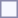<table style="border:1px solid #8888aa; background-color:#f7f8ff; padding:5px; font-size:95%; margin: 0px 12px 12px 0px;">
</table>
